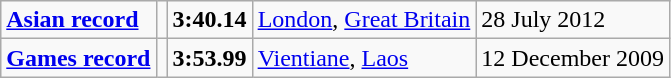<table class="wikitable">
<tr>
<td><strong><a href='#'>Asian record</a></strong></td>
<td></td>
<td><strong>3:40.14</strong></td>
<td><a href='#'>London</a>, <a href='#'>Great Britain</a></td>
<td>28 July 2012</td>
</tr>
<tr>
<td><strong><a href='#'>Games record</a></strong></td>
<td></td>
<td><strong>3:53.99</strong></td>
<td><a href='#'>Vientiane</a>, <a href='#'>Laos</a></td>
<td>12 December 2009</td>
</tr>
</table>
